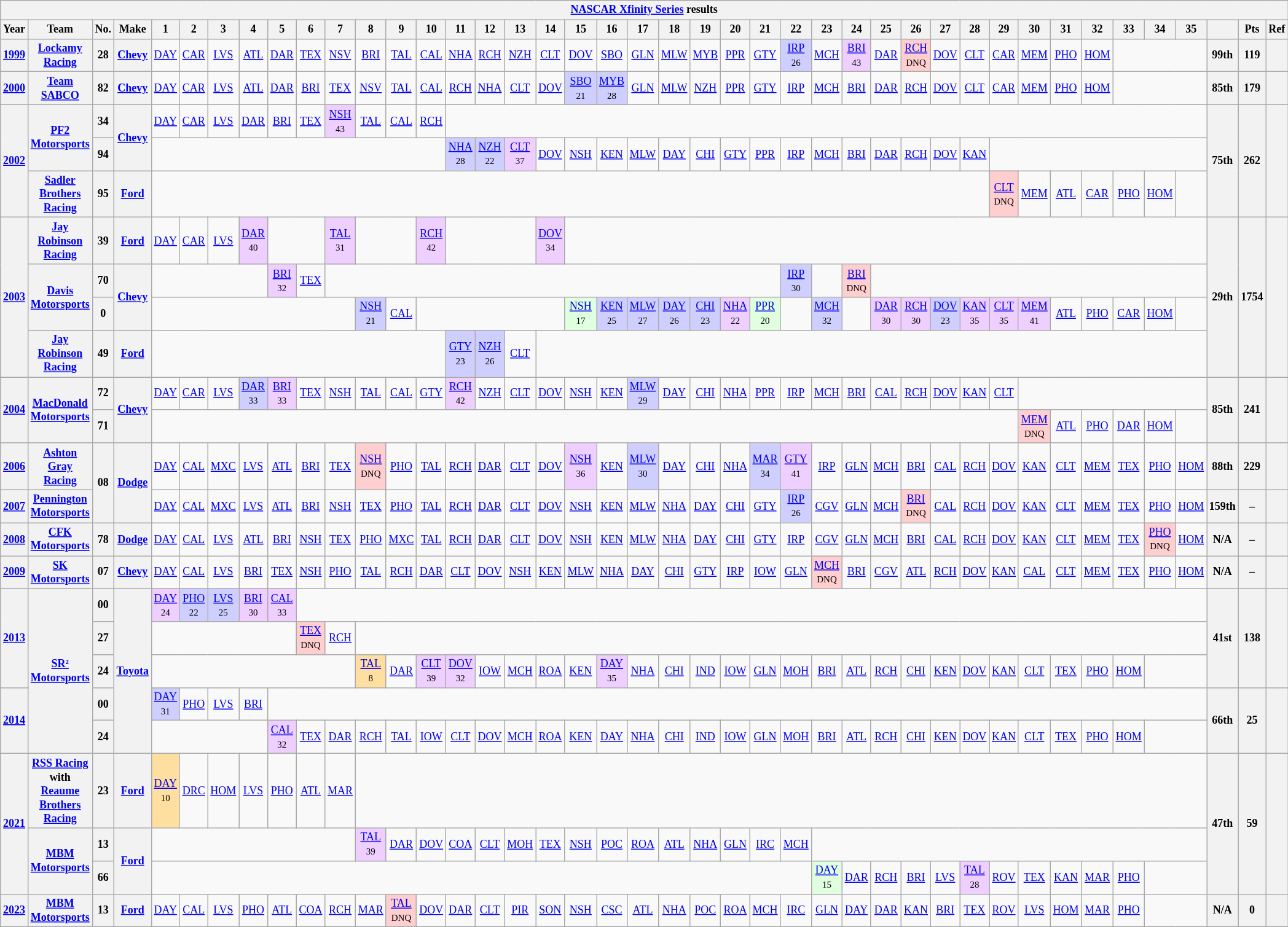<table class="wikitable" style="text-align:center; font-size:75%">
<tr>
<th colspan=42><a href='#'>NASCAR Xfinity Series</a> results</th>
</tr>
<tr>
<th>Year</th>
<th>Team</th>
<th>No.</th>
<th>Make</th>
<th>1</th>
<th>2</th>
<th>3</th>
<th>4</th>
<th>5</th>
<th>6</th>
<th>7</th>
<th>8</th>
<th>9</th>
<th>10</th>
<th>11</th>
<th>12</th>
<th>13</th>
<th>14</th>
<th>15</th>
<th>16</th>
<th>17</th>
<th>18</th>
<th>19</th>
<th>20</th>
<th>21</th>
<th>22</th>
<th>23</th>
<th>24</th>
<th>25</th>
<th>26</th>
<th>27</th>
<th>28</th>
<th>29</th>
<th>30</th>
<th>31</th>
<th>32</th>
<th>33</th>
<th>34</th>
<th>35</th>
<th></th>
<th>Pts</th>
<th>Ref</th>
</tr>
<tr>
<th><a href='#'>1999</a></th>
<th><a href='#'>Lockamy Racing</a></th>
<th>28</th>
<th><a href='#'>Chevy</a></th>
<td><a href='#'>DAY</a></td>
<td><a href='#'>CAR</a></td>
<td><a href='#'>LVS</a></td>
<td><a href='#'>ATL</a></td>
<td><a href='#'>DAR</a></td>
<td><a href='#'>TEX</a></td>
<td><a href='#'>NSV</a></td>
<td><a href='#'>BRI</a></td>
<td><a href='#'>TAL</a></td>
<td><a href='#'>CAL</a></td>
<td><a href='#'>NHA</a></td>
<td><a href='#'>RCH</a></td>
<td><a href='#'>NZH</a></td>
<td><a href='#'>CLT</a></td>
<td><a href='#'>DOV</a></td>
<td><a href='#'>SBO</a></td>
<td><a href='#'>GLN</a></td>
<td><a href='#'>MLW</a></td>
<td><a href='#'>MYB</a></td>
<td><a href='#'>PPR</a></td>
<td><a href='#'>GTY</a></td>
<td style="background:#CFCFFF;"><a href='#'>IRP</a><br><small>26</small></td>
<td><a href='#'>MCH</a></td>
<td style="background:#EFCFFF;"><a href='#'>BRI</a><br><small>43</small></td>
<td><a href='#'>DAR</a></td>
<td style="background:#FFCFCF;"><a href='#'>RCH</a><br><small>DNQ</small></td>
<td><a href='#'>DOV</a></td>
<td><a href='#'>CLT</a></td>
<td><a href='#'>CAR</a></td>
<td><a href='#'>MEM</a></td>
<td><a href='#'>PHO</a></td>
<td><a href='#'>HOM</a></td>
<td colspan=3></td>
<th>99th</th>
<th>119</th>
<th></th>
</tr>
<tr>
<th><a href='#'>2000</a></th>
<th><a href='#'>Team SABCO</a></th>
<th>82</th>
<th><a href='#'>Chevy</a></th>
<td><a href='#'>DAY</a></td>
<td><a href='#'>CAR</a></td>
<td><a href='#'>LVS</a></td>
<td><a href='#'>ATL</a></td>
<td><a href='#'>DAR</a></td>
<td><a href='#'>BRI</a></td>
<td><a href='#'>TEX</a></td>
<td><a href='#'>NSV</a></td>
<td><a href='#'>TAL</a></td>
<td><a href='#'>CAL</a></td>
<td><a href='#'>RCH</a></td>
<td><a href='#'>NHA</a></td>
<td><a href='#'>CLT</a></td>
<td><a href='#'>DOV</a></td>
<td style="background:#CFCFFF;"><a href='#'>SBO</a><br><small>21</small></td>
<td style="background:#CFCFFF;"><a href='#'>MYB</a><br><small>28</small></td>
<td><a href='#'>GLN</a></td>
<td><a href='#'>MLW</a></td>
<td><a href='#'>NZH</a></td>
<td><a href='#'>PPR</a></td>
<td><a href='#'>GTY</a></td>
<td><a href='#'>IRP</a></td>
<td><a href='#'>MCH</a></td>
<td><a href='#'>BRI</a></td>
<td><a href='#'>DAR</a></td>
<td><a href='#'>RCH</a></td>
<td><a href='#'>DOV</a></td>
<td><a href='#'>CLT</a></td>
<td><a href='#'>CAR</a></td>
<td><a href='#'>MEM</a></td>
<td><a href='#'>PHO</a></td>
<td><a href='#'>HOM</a></td>
<td colspan=3></td>
<th>85th</th>
<th>179</th>
<th></th>
</tr>
<tr>
<th rowspan=3><a href='#'>2002</a></th>
<th rowspan=2><a href='#'>PF2 Motorsports</a></th>
<th>34</th>
<th rowspan=2><a href='#'>Chevy</a></th>
<td><a href='#'>DAY</a></td>
<td><a href='#'>CAR</a></td>
<td><a href='#'>LVS</a></td>
<td><a href='#'>DAR</a></td>
<td><a href='#'>BRI</a></td>
<td><a href='#'>TEX</a></td>
<td style="background:#EFCFFF;"><a href='#'>NSH</a><br><small>43</small></td>
<td><a href='#'>TAL</a></td>
<td><a href='#'>CAL</a></td>
<td><a href='#'>RCH</a></td>
<td colspan=25></td>
<th rowspan=3>75th</th>
<th rowspan=3>262</th>
<th rowspan=3></th>
</tr>
<tr>
<th>94</th>
<td colspan=10></td>
<td style="background:#CFCFFF;"><a href='#'>NHA</a><br><small>28</small></td>
<td style="background:#CFCFFF;"><a href='#'>NZH</a><br><small>22</small></td>
<td style="background:#EFCFFF;"><a href='#'>CLT</a><br><small>37</small></td>
<td><a href='#'>DOV</a></td>
<td><a href='#'>NSH</a></td>
<td><a href='#'>KEN</a></td>
<td><a href='#'>MLW</a></td>
<td><a href='#'>DAY</a></td>
<td><a href='#'>CHI</a></td>
<td><a href='#'>GTY</a></td>
<td><a href='#'>PPR</a></td>
<td><a href='#'>IRP</a></td>
<td><a href='#'>MCH</a></td>
<td><a href='#'>BRI</a></td>
<td><a href='#'>DAR</a></td>
<td><a href='#'>RCH</a></td>
<td><a href='#'>DOV</a></td>
<td><a href='#'>KAN</a></td>
<td colspan=7></td>
</tr>
<tr>
<th><a href='#'>Sadler Brothers Racing</a></th>
<th>95</th>
<th><a href='#'>Ford</a></th>
<td colspan=28></td>
<td style="background:#FFCFCF;"><a href='#'>CLT</a><br><small>DNQ</small></td>
<td><a href='#'>MEM</a></td>
<td><a href='#'>ATL</a></td>
<td><a href='#'>CAR</a></td>
<td><a href='#'>PHO</a></td>
<td><a href='#'>HOM</a></td>
<td></td>
</tr>
<tr>
<th rowspan=4><a href='#'>2003</a></th>
<th><a href='#'>Jay Robinson Racing</a></th>
<th>39</th>
<th><a href='#'>Ford</a></th>
<td><a href='#'>DAY</a></td>
<td><a href='#'>CAR</a></td>
<td><a href='#'>LVS</a></td>
<td style="background:#EFCFFF;"><a href='#'>DAR</a><br><small>40</small></td>
<td colspan=2></td>
<td style="background:#EFCFFF;"><a href='#'>TAL</a><br><small>31</small></td>
<td colspan=2></td>
<td style="background:#EFCFFF;"><a href='#'>RCH</a><br><small>42</small></td>
<td colspan=3></td>
<td style="background:#EFCFFF;"><a href='#'>DOV</a><br><small>34</small></td>
<td colspan=21></td>
<th rowspan=4>29th</th>
<th rowspan=4>1754</th>
<th rowspan=4></th>
</tr>
<tr>
<th rowspan=2><a href='#'>Davis Motorsports</a></th>
<th>70</th>
<th rowspan=2><a href='#'>Chevy</a></th>
<td colspan=4></td>
<td style="background:#EFCFFF;"><a href='#'>BRI</a><br><small>32</small></td>
<td><a href='#'>TEX</a></td>
<td colspan=15></td>
<td style="background:#CFCFFF;"><a href='#'>IRP</a><br><small>30</small></td>
<td></td>
<td style="background:#FFCFCF;"><a href='#'>BRI</a><br><small>DNQ</small></td>
<td colspan=11></td>
</tr>
<tr>
<th>0</th>
<td colspan=7></td>
<td style="background:#CFCFFF;"><a href='#'>NSH</a><br><small>21</small></td>
<td><a href='#'>CAL</a></td>
<td colspan=5></td>
<td style="background:#DFFFDF;"><a href='#'>NSH</a><br><small>17</small></td>
<td style="background:#CFCFFF;"><a href='#'>KEN</a><br><small>25</small></td>
<td style="background:#CFCFFF;"><a href='#'>MLW</a><br><small>27</small></td>
<td style="background:#CFCFFF;"><a href='#'>DAY</a><br><small>26</small></td>
<td style="background:#CFCFFF;"><a href='#'>CHI</a><br><small>23</small></td>
<td style="background:#EFCFFF;"><a href='#'>NHA</a><br><small>22</small></td>
<td style="background:#DFFFDF;"><a href='#'>PPR</a><br><small>20</small></td>
<td></td>
<td style="background:#CFCFFF;"><a href='#'>MCH</a><br><small>32</small></td>
<td></td>
<td style="background:#EFCFFF;"><a href='#'>DAR</a><br><small>30</small></td>
<td style="background:#EFCFFF;"><a href='#'>RCH</a><br><small>30</small></td>
<td style="background:#CFCFFF;"><a href='#'>DOV</a><br><small>23</small></td>
<td style="background:#EFCFFF;"><a href='#'>KAN</a><br><small>35</small></td>
<td style="background:#EFCFFF;"><a href='#'>CLT</a><br><small>35</small></td>
<td style="background:#EFCFFF;"><a href='#'>MEM</a><br><small>41</small></td>
<td><a href='#'>ATL</a></td>
<td><a href='#'>PHO</a></td>
<td><a href='#'>CAR</a></td>
<td><a href='#'>HOM</a></td>
<td></td>
</tr>
<tr>
<th><a href='#'>Jay Robinson Racing</a></th>
<th>49</th>
<th><a href='#'>Ford</a></th>
<td colspan=10></td>
<td style="background:#CFCFFF;"><a href='#'>GTY</a><br><small>23</small></td>
<td style="background:#CFCFFF;"><a href='#'>NZH</a><br><small>26</small></td>
<td><a href='#'>CLT</a></td>
<td colspan=22></td>
</tr>
<tr>
<th rowspan=2><a href='#'>2004</a></th>
<th rowspan=2><a href='#'>MacDonald Motorsports</a></th>
<th>72</th>
<th rowspan=2><a href='#'>Chevy</a></th>
<td><a href='#'>DAY</a></td>
<td><a href='#'>CAR</a></td>
<td><a href='#'>LVS</a></td>
<td style="background:#CFCFFF;"><a href='#'>DAR</a><br><small>33</small></td>
<td style="background:#EFCFFF;"><a href='#'>BRI</a><br><small>33</small></td>
<td><a href='#'>TEX</a></td>
<td><a href='#'>NSH</a></td>
<td><a href='#'>TAL</a></td>
<td><a href='#'>CAL</a></td>
<td><a href='#'>GTY</a></td>
<td style="background:#EFCFFF;"><a href='#'>RCH</a><br><small>42</small></td>
<td><a href='#'>NZH</a></td>
<td><a href='#'>CLT</a></td>
<td><a href='#'>DOV</a></td>
<td><a href='#'>NSH</a></td>
<td><a href='#'>KEN</a></td>
<td style="background:#CFCFFF;"><a href='#'>MLW</a><br><small>29</small></td>
<td><a href='#'>DAY</a></td>
<td><a href='#'>CHI</a></td>
<td><a href='#'>NHA</a></td>
<td><a href='#'>PPR</a></td>
<td><a href='#'>IRP</a></td>
<td><a href='#'>MCH</a></td>
<td><a href='#'>BRI</a></td>
<td><a href='#'>CAL</a></td>
<td><a href='#'>RCH</a></td>
<td><a href='#'>DOV</a></td>
<td><a href='#'>KAN</a></td>
<td><a href='#'>CLT</a></td>
<td colspan=6></td>
<th rowspan=2>85th</th>
<th rowspan=2>241</th>
<th rowspan=2></th>
</tr>
<tr>
<th>71</th>
<td colspan=29></td>
<td style="background:#FFCFCF;"><a href='#'>MEM</a><br><small>DNQ</small></td>
<td><a href='#'>ATL</a></td>
<td><a href='#'>PHO</a></td>
<td><a href='#'>DAR</a></td>
<td><a href='#'>HOM</a></td>
<td></td>
</tr>
<tr>
<th><a href='#'>2006</a></th>
<th><a href='#'>Ashton Gray Racing</a></th>
<th rowspan=2>08</th>
<th rowspan=2><a href='#'>Dodge</a></th>
<td><a href='#'>DAY</a></td>
<td><a href='#'>CAL</a></td>
<td><a href='#'>MXC</a></td>
<td><a href='#'>LVS</a></td>
<td><a href='#'>ATL</a></td>
<td><a href='#'>BRI</a></td>
<td><a href='#'>TEX</a></td>
<td style="background:#FFCFCF;"><a href='#'>NSH</a><br><small>DNQ</small></td>
<td><a href='#'>PHO</a></td>
<td><a href='#'>TAL</a></td>
<td><a href='#'>RCH</a></td>
<td><a href='#'>DAR</a></td>
<td><a href='#'>CLT</a></td>
<td><a href='#'>DOV</a></td>
<td style="background:#EFCFFF;"><a href='#'>NSH</a><br><small>36</small></td>
<td><a href='#'>KEN</a></td>
<td style="background:#CFCFFF;"><a href='#'>MLW</a><br><small>30</small></td>
<td><a href='#'>DAY</a></td>
<td><a href='#'>CHI</a></td>
<td><a href='#'>NHA</a></td>
<td style="background:#CFCFFF;"><a href='#'>MAR</a><br><small>34</small></td>
<td style="background:#EFCFFF;"><a href='#'>GTY</a><br><small>41</small></td>
<td><a href='#'>IRP</a></td>
<td><a href='#'>GLN</a></td>
<td><a href='#'>MCH</a></td>
<td><a href='#'>BRI</a></td>
<td><a href='#'>CAL</a></td>
<td><a href='#'>RCH</a></td>
<td><a href='#'>DOV</a></td>
<td><a href='#'>KAN</a></td>
<td><a href='#'>CLT</a></td>
<td><a href='#'>MEM</a></td>
<td><a href='#'>TEX</a></td>
<td><a href='#'>PHO</a></td>
<td><a href='#'>HOM</a></td>
<th>88th</th>
<th>229</th>
<th></th>
</tr>
<tr>
<th><a href='#'>2007</a></th>
<th><a href='#'>Pennington Motorsports</a></th>
<td><a href='#'>DAY</a></td>
<td><a href='#'>CAL</a></td>
<td><a href='#'>MXC</a></td>
<td><a href='#'>LVS</a></td>
<td><a href='#'>ATL</a></td>
<td><a href='#'>BRI</a></td>
<td><a href='#'>NSH</a></td>
<td><a href='#'>TEX</a></td>
<td><a href='#'>PHO</a></td>
<td><a href='#'>TAL</a></td>
<td><a href='#'>RCH</a></td>
<td><a href='#'>DAR</a></td>
<td><a href='#'>CLT</a></td>
<td><a href='#'>DOV</a></td>
<td><a href='#'>NSH</a></td>
<td><a href='#'>KEN</a></td>
<td><a href='#'>MLW</a></td>
<td><a href='#'>NHA</a></td>
<td><a href='#'>DAY</a></td>
<td><a href='#'>CHI</a></td>
<td><a href='#'>GTY</a></td>
<td style="background:#CFCFFF;"><a href='#'>IRP</a><br><small>26</small></td>
<td><a href='#'>CGV</a></td>
<td><a href='#'>GLN</a></td>
<td><a href='#'>MCH</a></td>
<td style="background:#FFCFCF;"><a href='#'>BRI</a><br><small>DNQ</small></td>
<td><a href='#'>CAL</a></td>
<td><a href='#'>RCH</a></td>
<td><a href='#'>DOV</a></td>
<td><a href='#'>KAN</a></td>
<td><a href='#'>CLT</a></td>
<td><a href='#'>MEM</a></td>
<td><a href='#'>TEX</a></td>
<td><a href='#'>PHO</a></td>
<td><a href='#'>HOM</a></td>
<th>159th</th>
<th>–</th>
<th></th>
</tr>
<tr>
<th><a href='#'>2008</a></th>
<th><a href='#'>CFK Motorsports</a></th>
<th>78</th>
<th><a href='#'>Dodge</a></th>
<td><a href='#'>DAY</a></td>
<td><a href='#'>CAL</a></td>
<td><a href='#'>LVS</a></td>
<td><a href='#'>ATL</a></td>
<td><a href='#'>BRI</a></td>
<td><a href='#'>NSH</a></td>
<td><a href='#'>TEX</a></td>
<td><a href='#'>PHO</a></td>
<td><a href='#'>MXC</a></td>
<td><a href='#'>TAL</a></td>
<td><a href='#'>RCH</a></td>
<td><a href='#'>DAR</a></td>
<td><a href='#'>CLT</a></td>
<td><a href='#'>DOV</a></td>
<td><a href='#'>NSH</a></td>
<td><a href='#'>KEN</a></td>
<td><a href='#'>MLW</a></td>
<td><a href='#'>NHA</a></td>
<td><a href='#'>DAY</a></td>
<td><a href='#'>CHI</a></td>
<td><a href='#'>GTY</a></td>
<td><a href='#'>IRP</a></td>
<td><a href='#'>CGV</a></td>
<td><a href='#'>GLN</a></td>
<td><a href='#'>MCH</a></td>
<td><a href='#'>BRI</a></td>
<td><a href='#'>CAL</a></td>
<td><a href='#'>RCH</a></td>
<td><a href='#'>DOV</a></td>
<td><a href='#'>KAN</a></td>
<td><a href='#'>CLT</a></td>
<td><a href='#'>MEM</a></td>
<td><a href='#'>TEX</a></td>
<td style="background:#FFCFCF;"><a href='#'>PHO</a><br><small>DNQ</small></td>
<td><a href='#'>HOM</a></td>
<th>N/A</th>
<th>–</th>
<th></th>
</tr>
<tr>
<th><a href='#'>2009</a></th>
<th><a href='#'>SK Motorsports</a></th>
<th>07</th>
<th><a href='#'>Chevy</a></th>
<td><a href='#'>DAY</a></td>
<td><a href='#'>CAL</a></td>
<td><a href='#'>LVS</a></td>
<td><a href='#'>BRI</a></td>
<td><a href='#'>TEX</a></td>
<td><a href='#'>NSH</a></td>
<td><a href='#'>PHO</a></td>
<td><a href='#'>TAL</a></td>
<td><a href='#'>RCH</a></td>
<td><a href='#'>DAR</a></td>
<td><a href='#'>CLT</a></td>
<td><a href='#'>DOV</a></td>
<td><a href='#'>NSH</a></td>
<td><a href='#'>KEN</a></td>
<td><a href='#'>MLW</a></td>
<td><a href='#'>NHA</a></td>
<td><a href='#'>DAY</a></td>
<td><a href='#'>CHI</a></td>
<td><a href='#'>GTY</a></td>
<td><a href='#'>IRP</a></td>
<td><a href='#'>IOW</a></td>
<td><a href='#'>GLN</a></td>
<td style="background:#FFCFCF;"><a href='#'>MCH</a><br><small>DNQ</small></td>
<td><a href='#'>BRI</a></td>
<td><a href='#'>CGV</a></td>
<td><a href='#'>ATL</a></td>
<td><a href='#'>RCH</a></td>
<td><a href='#'>DOV</a></td>
<td><a href='#'>KAN</a></td>
<td><a href='#'>CAL</a></td>
<td><a href='#'>CLT</a></td>
<td><a href='#'>MEM</a></td>
<td><a href='#'>TEX</a></td>
<td><a href='#'>PHO</a></td>
<td><a href='#'>HOM</a></td>
<th>N/A</th>
<th>–</th>
<th></th>
</tr>
<tr>
<th rowspan=3><a href='#'>2013</a></th>
<th rowspan=5><a href='#'>SR² Motorsports</a></th>
<th>00</th>
<th rowspan=5><a href='#'>Toyota</a></th>
<td style="background:#EFCFFF;"><a href='#'>DAY</a><br><small>24</small></td>
<td style="background:#CFCFFF;"><a href='#'>PHO</a><br><small>22</small></td>
<td style="background:#CFCFFF;"><a href='#'>LVS</a><br><small>25</small></td>
<td style="background:#EFCFFF;"><a href='#'>BRI</a><br><small>30</small></td>
<td style="background:#EFCFFF;"><a href='#'>CAL</a><br><small>33</small></td>
<td colspan=30></td>
<th rowspan=3>41st</th>
<th rowspan=3>138</th>
<th rowspan=3></th>
</tr>
<tr>
<th>27</th>
<td colspan=5></td>
<td style="background:#FFCFCF;"><a href='#'>TEX</a><br><small>DNQ</small></td>
<td><a href='#'>RCH</a></td>
<td colspan=28></td>
</tr>
<tr>
<th>24</th>
<td colspan=7></td>
<td style="background:#FFDF9F;"><a href='#'>TAL</a><br><small>8</small></td>
<td><a href='#'>DAR</a></td>
<td style="background:#EFCFFF;"><a href='#'>CLT</a><br><small>39</small></td>
<td style="background:#EFCFFF;"><a href='#'>DOV</a><br><small>32</small></td>
<td><a href='#'>IOW</a></td>
<td><a href='#'>MCH</a></td>
<td><a href='#'>ROA</a></td>
<td><a href='#'>KEN</a></td>
<td style="background:#EFCFFF;"><a href='#'>DAY</a><br><small>35</small></td>
<td><a href='#'>NHA</a></td>
<td><a href='#'>CHI</a></td>
<td><a href='#'>IND</a></td>
<td><a href='#'>IOW</a></td>
<td><a href='#'>GLN</a></td>
<td><a href='#'>MOH</a></td>
<td><a href='#'>BRI</a></td>
<td><a href='#'>ATL</a></td>
<td><a href='#'>RCH</a></td>
<td><a href='#'>CHI</a></td>
<td><a href='#'>KEN</a></td>
<td><a href='#'>DOV</a></td>
<td><a href='#'>KAN</a></td>
<td><a href='#'>CLT</a></td>
<td><a href='#'>TEX</a></td>
<td><a href='#'>PHO</a></td>
<td><a href='#'>HOM</a></td>
<td colspan=2></td>
</tr>
<tr>
<th rowspan=2><a href='#'>2014</a></th>
<th>00</th>
<td style="background:#CFCFFF;"><a href='#'>DAY</a><br><small>31</small></td>
<td><a href='#'>PHO</a></td>
<td><a href='#'>LVS</a></td>
<td><a href='#'>BRI</a></td>
<td colspan=31></td>
<th rowspan=2>66th</th>
<th rowspan=2>25</th>
<th rowspan=2></th>
</tr>
<tr>
<th>24</th>
<td colspan=4></td>
<td style="background:#EFCFFF;"><a href='#'>CAL</a><br><small>32</small></td>
<td><a href='#'>TEX</a></td>
<td><a href='#'>DAR</a></td>
<td><a href='#'>RCH</a></td>
<td><a href='#'>TAL</a></td>
<td><a href='#'>IOW</a></td>
<td><a href='#'>CLT</a></td>
<td><a href='#'>DOV</a></td>
<td><a href='#'>MCH</a></td>
<td><a href='#'>ROA</a></td>
<td><a href='#'>KEN</a></td>
<td><a href='#'>DAY</a></td>
<td><a href='#'>NHA</a></td>
<td><a href='#'>CHI</a></td>
<td><a href='#'>IND</a></td>
<td><a href='#'>IOW</a></td>
<td><a href='#'>GLN</a></td>
<td><a href='#'>MOH</a></td>
<td><a href='#'>BRI</a></td>
<td><a href='#'>ATL</a></td>
<td><a href='#'>RCH</a></td>
<td><a href='#'>CHI</a></td>
<td><a href='#'>KEN</a></td>
<td><a href='#'>DOV</a></td>
<td><a href='#'>KAN</a></td>
<td><a href='#'>CLT</a></td>
<td><a href='#'>TEX</a></td>
<td><a href='#'>PHO</a></td>
<td><a href='#'>HOM</a></td>
<td colspan=2></td>
</tr>
<tr>
<th rowspan=3><a href='#'>2021</a></th>
<th><a href='#'>RSS Racing</a> with <a href='#'>Reaume Brothers Racing</a></th>
<th>23</th>
<th><a href='#'>Ford</a></th>
<td style="background:#FFDF9F;"><a href='#'>DAY</a><br><small>10</small></td>
<td><a href='#'>DRC</a></td>
<td><a href='#'>HOM</a></td>
<td><a href='#'>LVS</a></td>
<td><a href='#'>PHO</a></td>
<td><a href='#'>ATL</a></td>
<td><a href='#'>MAR</a></td>
<td colspan=28></td>
<th rowspan=3>47th</th>
<th rowspan=3>59</th>
<th rowspan=3></th>
</tr>
<tr>
<th rowspan=2><a href='#'>MBM Motorsports</a></th>
<th>13</th>
<th rowspan=2><a href='#'>Ford</a></th>
<td colspan=7></td>
<td style="background:#EFCFFF;"><a href='#'>TAL</a><br><small>39</small></td>
<td><a href='#'>DAR</a></td>
<td><a href='#'>DOV</a></td>
<td><a href='#'>COA</a></td>
<td><a href='#'>CLT</a></td>
<td><a href='#'>MOH</a></td>
<td><a href='#'>TEX</a></td>
<td><a href='#'>NSH</a></td>
<td><a href='#'>POC</a></td>
<td><a href='#'>ROA</a></td>
<td><a href='#'>ATL</a></td>
<td><a href='#'>NHA</a></td>
<td><a href='#'>GLN</a></td>
<td><a href='#'>IRC</a></td>
<td><a href='#'>MCH</a></td>
<td colspan=13></td>
</tr>
<tr>
<th>66</th>
<td colspan=22></td>
<td style="background:#DFFFDF;"><a href='#'>DAY</a><br><small>15</small></td>
<td><a href='#'>DAR</a></td>
<td><a href='#'>RCH</a></td>
<td><a href='#'>BRI</a></td>
<td><a href='#'>LVS</a></td>
<td style="background:#EFCFFF;"><a href='#'>TAL</a><br><small>28</small></td>
<td><a href='#'>ROV</a></td>
<td><a href='#'>TEX</a></td>
<td><a href='#'>KAN</a></td>
<td><a href='#'>MAR</a></td>
<td><a href='#'>PHO</a></td>
<td colspan=2></td>
</tr>
<tr>
<th><a href='#'>2023</a></th>
<th><a href='#'>MBM Motorsports</a></th>
<th>13</th>
<th><a href='#'>Ford</a></th>
<td><a href='#'>DAY</a></td>
<td><a href='#'>CAL</a></td>
<td><a href='#'>LVS</a></td>
<td><a href='#'>PHO</a></td>
<td><a href='#'>ATL</a></td>
<td><a href='#'>COA</a></td>
<td><a href='#'>RCH</a></td>
<td><a href='#'>MAR</a></td>
<td style="background:#FFCFCF;"><a href='#'>TAL</a><br><small>DNQ</small></td>
<td><a href='#'>DOV</a></td>
<td><a href='#'>DAR</a></td>
<td><a href='#'>CLT</a></td>
<td><a href='#'>PIR</a></td>
<td><a href='#'>SON</a></td>
<td><a href='#'>NSH</a></td>
<td><a href='#'>CSC</a></td>
<td><a href='#'>ATL</a></td>
<td><a href='#'>NHA</a></td>
<td><a href='#'>POC</a></td>
<td><a href='#'>ROA</a></td>
<td><a href='#'>MCH</a></td>
<td><a href='#'>IRC</a></td>
<td><a href='#'>GLN</a></td>
<td><a href='#'>DAY</a></td>
<td><a href='#'>DAR</a></td>
<td><a href='#'>KAN</a></td>
<td><a href='#'>BRI</a></td>
<td><a href='#'>TEX</a></td>
<td><a href='#'>ROV</a></td>
<td><a href='#'>LVS</a></td>
<td><a href='#'>HOM</a></td>
<td><a href='#'>MAR</a></td>
<td><a href='#'>PHO</a></td>
<td colspan=2></td>
<th>N/A</th>
<th>0</th>
<th></th>
</tr>
</table>
